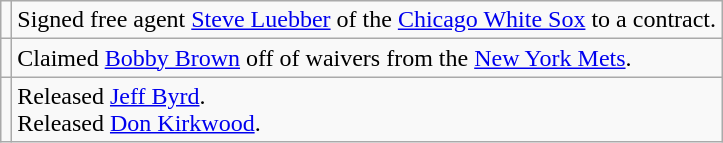<table class="wikitable">
<tr>
<td></td>
<td>Signed free agent <a href='#'>Steve Luebber</a> of the <a href='#'>Chicago White Sox</a> to a contract.</td>
</tr>
<tr>
<td></td>
<td>Claimed <a href='#'>Bobby Brown</a> off of waivers from the <a href='#'>New York Mets</a>.</td>
</tr>
<tr>
<td></td>
<td>Released <a href='#'>Jeff Byrd</a>. <br>Released <a href='#'>Don Kirkwood</a>.</td>
</tr>
</table>
